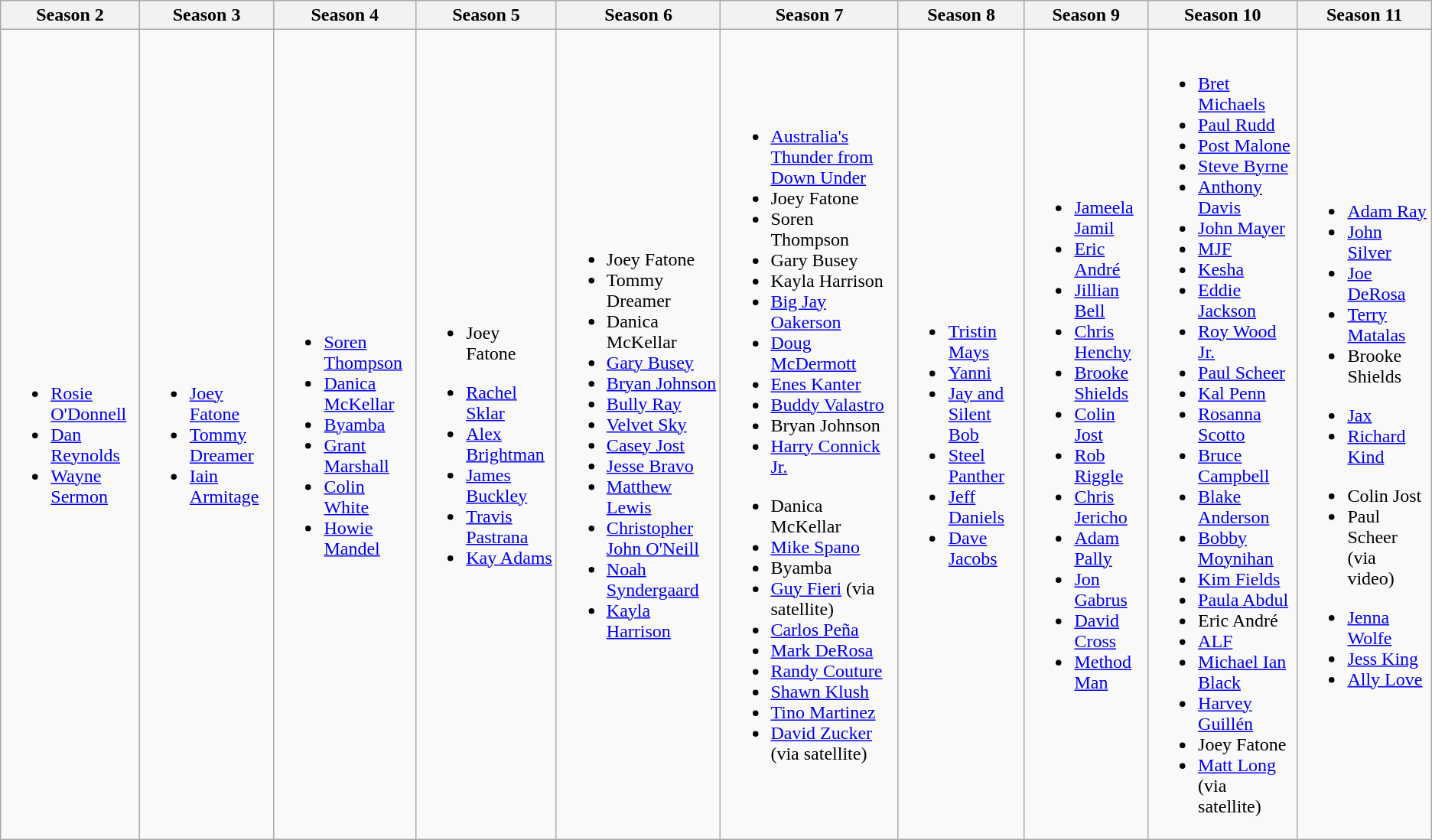<table class="wikitable">
<tr>
<th>Season 2</th>
<th>Season 3</th>
<th>Season 4</th>
<th>Season 5</th>
<th>Season 6</th>
<th>Season 7</th>
<th>Season 8</th>
<th>Season 9</th>
<th>Season 10</th>
<th>Season 11</th>
</tr>
<tr>
<td><br><ul><li><a href='#'>Rosie O'Donnell</a></li><li><a href='#'>Dan Reynolds</a></li><li><a href='#'>Wayne Sermon</a></li></ul></td>
<td><br><ul><li><a href='#'>Joey Fatone</a></li><li><a href='#'>Tommy Dreamer</a></li><li><a href='#'>Iain Armitage</a></li></ul></td>
<td><br><ul><li><a href='#'>Soren Thompson</a></li><li><a href='#'>Danica McKellar</a></li><li><a href='#'>Byamba</a></li><li><a href='#'>Grant Marshall</a></li><li><a href='#'>Colin White</a></li><li><a href='#'>Howie Mandel</a></li></ul></td>
<td><br><ul><li>Joey Fatone</li></ul><ul><li><a href='#'>Rachel Sklar</a></li><li><a href='#'>Alex Brightman</a></li><li><a href='#'>James Buckley</a></li><li><a href='#'>Travis Pastrana</a></li><li><a href='#'>Kay Adams</a></li></ul></td>
<td><br><ul><li>Joey Fatone</li><li>Tommy Dreamer</li><li>Danica McKellar</li><li><a href='#'>Gary Busey</a></li><li><a href='#'>Bryan Johnson</a></li><li><a href='#'>Bully Ray</a></li><li><a href='#'>Velvet Sky</a></li><li><a href='#'>Casey Jost</a></li><li><a href='#'>Jesse Bravo</a></li><li><a href='#'>Matthew Lewis</a></li><li><a href='#'>Christopher John O'Neill</a></li><li><a href='#'>Noah Syndergaard</a></li><li><a href='#'>Kayla Harrison</a></li></ul></td>
<td><br><ul><li><a href='#'>Australia's Thunder from Down Under</a></li><li>Joey Fatone</li><li>Soren Thompson</li><li>Gary Busey</li><li>Kayla Harrison</li><li><a href='#'>Big Jay Oakerson</a></li><li><a href='#'>Doug McDermott</a></li><li><a href='#'>Enes Kanter</a></li><li><a href='#'>Buddy Valastro</a></li><li>Bryan Johnson</li><li><a href='#'>Harry Connick Jr.</a></li></ul><ul><li>Danica McKellar</li><li><a href='#'>Mike Spano</a></li><li>Byamba</li><li><a href='#'>Guy Fieri</a> (via satellite)</li><li><a href='#'>Carlos Peña</a></li><li><a href='#'>Mark DeRosa</a></li><li><a href='#'>Randy Couture</a></li><li><a href='#'>Shawn Klush</a></li><li><a href='#'>Tino Martinez</a></li><li><a href='#'>David Zucker</a> (via satellite)</li></ul></td>
<td><br><ul><li><a href='#'>Tristin Mays</a></li><li><a href='#'>Yanni</a></li><li><a href='#'>Jay and Silent Bob</a></li><li><a href='#'>Steel Panther</a></li><li><a href='#'>Jeff Daniels</a></li><li><a href='#'>Dave Jacobs</a></li></ul></td>
<td><br><ul><li><a href='#'>Jameela Jamil</a></li><li><a href='#'>Eric André</a></li><li><a href='#'>Jillian Bell</a></li><li><a href='#'>Chris Henchy</a></li><li><a href='#'>Brooke Shields</a></li><li><a href='#'>Colin Jost</a></li><li><a href='#'>Rob Riggle</a></li><li><a href='#'>Chris Jericho</a></li><li><a href='#'>Adam Pally</a></li><li><a href='#'>Jon Gabrus</a></li><li><a href='#'>David Cross</a></li><li><a href='#'>Method Man</a></li></ul></td>
<td><br><ul><li><a href='#'>Bret Michaels</a></li><li><a href='#'>Paul Rudd</a></li><li><a href='#'>Post Malone</a></li><li><a href='#'>Steve Byrne</a></li><li><a href='#'>Anthony Davis</a></li><li><a href='#'>John Mayer</a></li><li><a href='#'>MJF</a></li><li><a href='#'>Kesha</a></li><li><a href='#'>Eddie Jackson</a></li><li><a href='#'>Roy Wood Jr.</a></li><li><a href='#'>Paul Scheer</a></li><li><a href='#'>Kal Penn</a></li><li><a href='#'>Rosanna Scotto</a></li><li><a href='#'>Bruce Campbell</a></li><li><a href='#'>Blake Anderson</a></li><li><a href='#'>Bobby Moynihan</a></li><li><a href='#'>Kim Fields</a></li><li><a href='#'>Paula Abdul</a></li><li>Eric André</li><li><a href='#'>ALF</a></li><li><a href='#'>Michael Ian Black</a></li><li><a href='#'>Harvey Guillén</a></li><li>Joey Fatone</li><li><a href='#'>Matt Long</a> (via satellite)</li></ul></td>
<td><br><ul><li><a href='#'>Adam Ray</a></li><li><a href='#'>John Silver</a></li><li><a href='#'>Joe DeRosa</a></li><li><a href='#'>Terry Matalas</a></li><li>Brooke Shields</li></ul><ul><li><a href='#'>Jax</a></li><li><a href='#'>Richard Kind</a></li></ul><ul><li>Colin Jost</li><li>Paul Scheer (via video)</li></ul><ul><li><a href='#'>Jenna Wolfe</a></li><li><a href='#'>Jess King</a></li><li><a href='#'>Ally Love</a></li></ul></td>
</tr>
</table>
